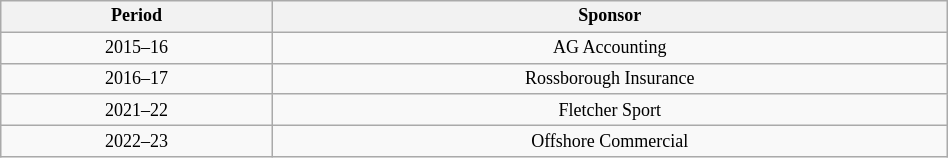<table class="wikitable" style="text-align: center; width: 50%; font-size: 12px">
<tr>
<th scope="col">Period</th>
<th scope="col">Sponsor</th>
</tr>
<tr>
<td>2015–16</td>
<td>AG Accounting</td>
</tr>
<tr>
<td>2016–17</td>
<td>Rossborough Insurance</td>
</tr>
<tr>
<td>2021–22</td>
<td>Fletcher Sport</td>
</tr>
<tr>
<td>2022–23</td>
<td>Offshore Commercial</td>
</tr>
</table>
